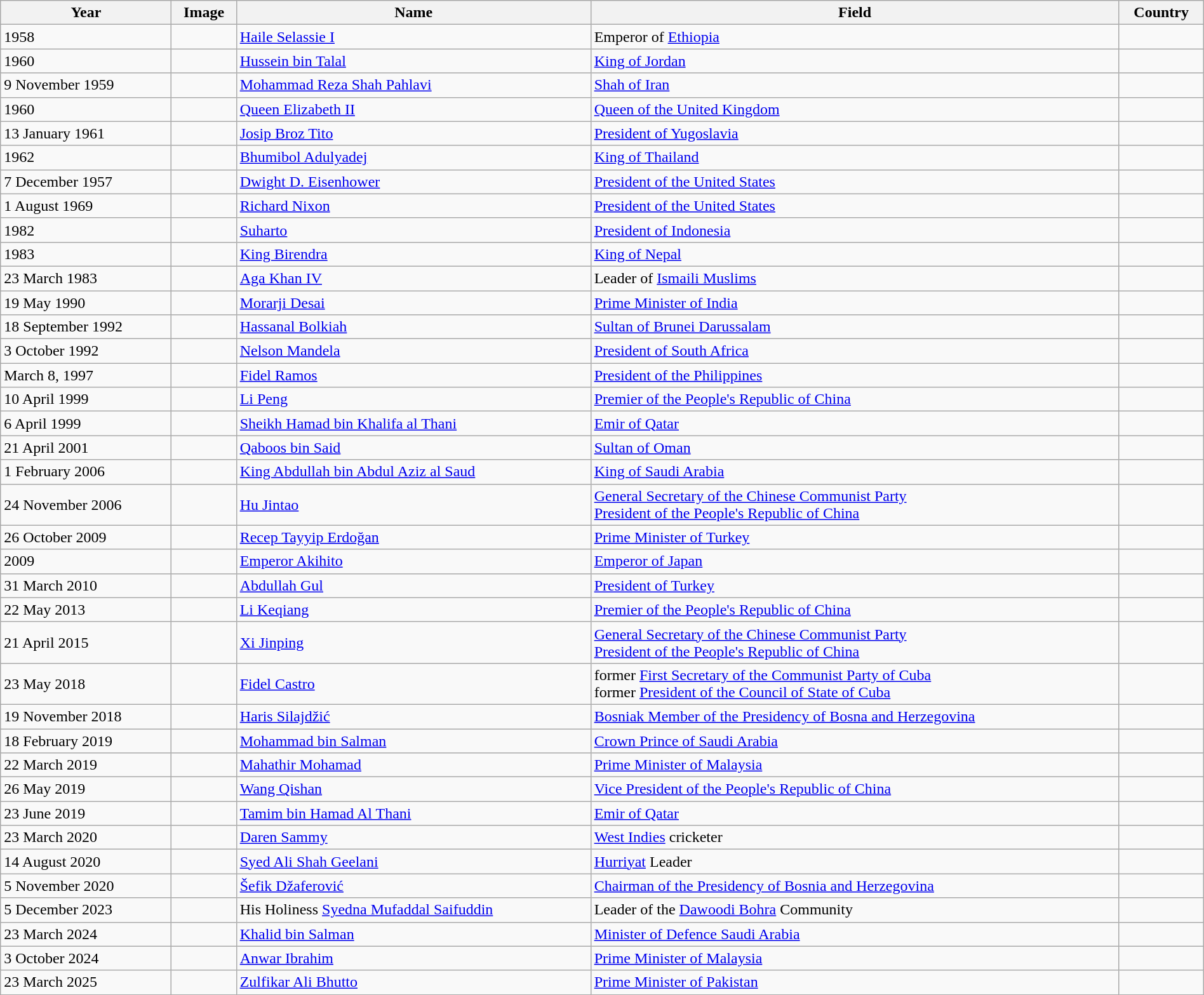<table class="wikitable sortable" style="width:100%;">
<tr>
<th>Year</th>
<th>Image</th>
<th>Name</th>
<th>Field</th>
<th>Country</th>
</tr>
<tr>
<td>1958</td>
<td></td>
<td><a href='#'>Haile Selassie I</a></td>
<td>Emperor of <a href='#'>Ethiopia</a></td>
<td></td>
</tr>
<tr>
<td>1960</td>
<td></td>
<td><a href='#'>Hussein bin Talal</a></td>
<td><a href='#'>King of Jordan</a></td>
<td></td>
</tr>
<tr>
<td>9 November 1959</td>
<td></td>
<td><a href='#'>Mohammad Reza Shah Pahlavi</a></td>
<td><a href='#'>Shah of Iran</a></td>
<td></td>
</tr>
<tr>
<td>1960</td>
<td></td>
<td><a href='#'>Queen Elizabeth II</a></td>
<td><a href='#'>Queen of the United Kingdom</a></td>
<td></td>
</tr>
<tr>
<td>13 January 1961</td>
<td></td>
<td><a href='#'>Josip Broz Tito</a></td>
<td><a href='#'>President of Yugoslavia</a></td>
<td></td>
</tr>
<tr>
<td>1962</td>
<td></td>
<td><a href='#'>Bhumibol Adulyadej</a></td>
<td><a href='#'>King of Thailand</a></td>
<td></td>
</tr>
<tr>
<td>7 December 1957</td>
<td></td>
<td><a href='#'>Dwight D. Eisenhower</a></td>
<td><a href='#'>President of the United States</a></td>
<td></td>
</tr>
<tr>
<td>1 August 1969</td>
<td></td>
<td><a href='#'>Richard Nixon</a></td>
<td><a href='#'>President of the United States</a></td>
<td></td>
</tr>
<tr>
<td>1982</td>
<td></td>
<td><a href='#'>Suharto</a></td>
<td><a href='#'>President of Indonesia</a></td>
<td></td>
</tr>
<tr>
<td>1983</td>
<td></td>
<td><a href='#'>King Birendra</a></td>
<td><a href='#'>King of Nepal</a></td>
<td></td>
</tr>
<tr>
<td>23 March 1983</td>
<td></td>
<td><a href='#'>Aga Khan IV</a></td>
<td>Leader of <a href='#'>Ismaili Muslims</a></td>
<td></td>
</tr>
<tr>
<td>19 May 1990</td>
<td></td>
<td><a href='#'>Morarji Desai</a></td>
<td><a href='#'>Prime Minister of India</a></td>
<td></td>
</tr>
<tr>
<td>18 September 1992</td>
<td></td>
<td><a href='#'>Hassanal Bolkiah</a></td>
<td><a href='#'>Sultan of Brunei Darussalam</a></td>
<td></td>
</tr>
<tr>
<td>3 October 1992</td>
<td></td>
<td><a href='#'>Nelson Mandela</a></td>
<td><a href='#'>President of South Africa</a></td>
<td></td>
</tr>
<tr>
<td>March 8, 1997</td>
<td></td>
<td><a href='#'>Fidel Ramos</a></td>
<td><a href='#'>President of the Philippines</a></td>
<td></td>
</tr>
<tr>
<td>10 April 1999</td>
<td></td>
<td><a href='#'>Li Peng</a></td>
<td><a href='#'>Premier of the People's Republic of China</a></td>
<td></td>
</tr>
<tr>
<td>6 April 1999</td>
<td></td>
<td><a href='#'>Sheikh Hamad bin Khalifa al Thani</a></td>
<td><a href='#'>Emir of Qatar</a></td>
<td></td>
</tr>
<tr>
<td>21 April 2001</td>
<td></td>
<td><a href='#'>Qaboos bin Said</a></td>
<td><a href='#'>Sultan of Oman</a></td>
<td></td>
</tr>
<tr>
<td>1 February 2006</td>
<td></td>
<td><a href='#'>King Abdullah bin Abdul Aziz al Saud</a></td>
<td><a href='#'>King of Saudi Arabia</a></td>
<td></td>
</tr>
<tr>
<td>24 November 2006</td>
<td></td>
<td><a href='#'>Hu Jintao</a></td>
<td><a href='#'>General Secretary of the Chinese Communist Party</a><br><a href='#'>President of the People's Republic of China</a></td>
<td></td>
</tr>
<tr>
<td>26 October 2009</td>
<td></td>
<td><a href='#'>Recep Tayyip Erdoğan</a></td>
<td><a href='#'>Prime Minister of Turkey</a></td>
<td></td>
</tr>
<tr>
<td>2009</td>
<td></td>
<td><a href='#'>Emperor Akihito</a></td>
<td><a href='#'>Emperor of Japan</a></td>
<td></td>
</tr>
<tr>
<td>31 March 2010</td>
<td></td>
<td><a href='#'>Abdullah Gul</a></td>
<td><a href='#'>President of Turkey</a></td>
<td></td>
</tr>
<tr>
<td>22 May 2013</td>
<td></td>
<td><a href='#'>Li Keqiang</a></td>
<td><a href='#'>Premier of the People's Republic of China</a></td>
<td></td>
</tr>
<tr>
<td>21 April 2015</td>
<td></td>
<td><a href='#'>Xi Jinping</a></td>
<td><a href='#'>General Secretary of the Chinese Communist Party</a><br><a href='#'>President of the People's Republic of China</a></td>
<td></td>
</tr>
<tr>
<td>23 May 2018</td>
<td></td>
<td><a href='#'>Fidel Castro</a></td>
<td>former <a href='#'>First Secretary of the Communist Party of Cuba</a><br>former <a href='#'>President of the Council of State of Cuba</a></td>
<td></td>
</tr>
<tr>
<td>19 November 2018</td>
<td></td>
<td><a href='#'>Haris Silajdžić</a></td>
<td><a href='#'>Bosniak Member of the Presidency of Bosna and Herzegovina</a></td>
<td></td>
</tr>
<tr>
<td>18 February 2019</td>
<td></td>
<td><a href='#'>Mohammad bin Salman</a></td>
<td><a href='#'>Crown Prince of Saudi Arabia</a></td>
<td></td>
</tr>
<tr>
<td>22 March 2019</td>
<td></td>
<td><a href='#'>Mahathir Mohamad</a></td>
<td><a href='#'>Prime Minister of Malaysia</a></td>
<td></td>
</tr>
<tr>
<td>26 May 2019</td>
<td></td>
<td><a href='#'>Wang Qishan</a></td>
<td><a href='#'>Vice President of the People's Republic of China</a></td>
<td></td>
</tr>
<tr>
<td>23 June 2019</td>
<td></td>
<td><a href='#'>Tamim bin Hamad Al Thani</a></td>
<td><a href='#'>Emir of Qatar</a></td>
<td></td>
</tr>
<tr>
<td>23 March 2020</td>
<td></td>
<td><a href='#'>Daren Sammy</a></td>
<td><a href='#'>West Indies</a> cricketer</td>
<td></td>
</tr>
<tr>
<td>14 August 2020</td>
<td></td>
<td><a href='#'>Syed Ali Shah Geelani</a></td>
<td><a href='#'>Hurriyat</a> Leader</td>
<td></td>
</tr>
<tr>
<td>5 November 2020</td>
<td></td>
<td><a href='#'>Šefik Džaferović</a></td>
<td><a href='#'>Chairman of the Presidency of Bosnia and Herzegovina</a></td>
<td></td>
</tr>
<tr>
<td>5 December 2023</td>
<td></td>
<td>His Holiness <a href='#'>Syedna Mufaddal Saifuddin</a></td>
<td>Leader of the <a href='#'>Dawoodi Bohra</a> Community</td>
<td></td>
</tr>
<tr>
<td>23 March 2024</td>
<td></td>
<td><a href='#'>Khalid bin Salman</a></td>
<td><a href='#'>Minister of Defence Saudi Arabia</a></td>
<td></td>
</tr>
<tr>
<td>3 October 2024</td>
<td></td>
<td><a href='#'>Anwar Ibrahim</a></td>
<td><a href='#'>Prime Minister of Malaysia</a></td>
<td></td>
</tr>
<tr>
<td>23 March 2025</td>
<td></td>
<td><a href='#'>Zulfikar Ali Bhutto</a></td>
<td><a href='#'>Prime Minister of Pakistan</a></td>
<td></td>
</tr>
</table>
